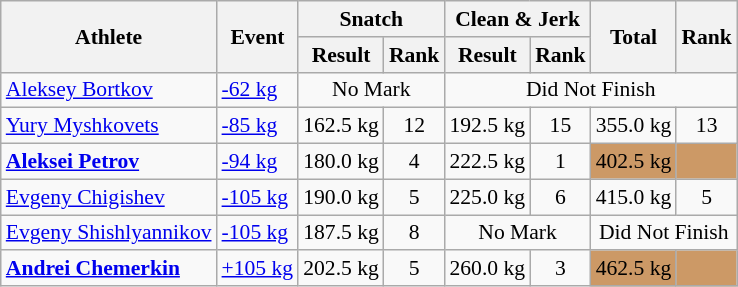<table class="wikitable" style="font-size:90%">
<tr>
<th rowspan="2">Athlete</th>
<th rowspan="2">Event</th>
<th colspan="2">Snatch</th>
<th colspan="2">Clean & Jerk</th>
<th rowspan="2">Total</th>
<th rowspan="2">Rank</th>
</tr>
<tr>
<th>Result</th>
<th>Rank</th>
<th>Result</th>
<th>Rank</th>
</tr>
<tr>
<td><a href='#'>Aleksey Bortkov</a></td>
<td><a href='#'>-62 kg</a></td>
<td colspan=2 align="center">No Mark</td>
<td colspan=4 align="center">Did Not Finish</td>
</tr>
<tr>
<td><a href='#'>Yury Myshkovets</a></td>
<td><a href='#'>-85 kg</a></td>
<td align="center">162.5 kg</td>
<td align="center">12</td>
<td align="center">192.5 kg</td>
<td align="center">15</td>
<td align="center">355.0 kg</td>
<td align="center">13</td>
</tr>
<tr>
<td><strong><a href='#'>Aleksei Petrov</a></strong></td>
<td><a href='#'>-94 kg</a></td>
<td align="center">180.0 kg</td>
<td align="center">4</td>
<td align="center">222.5 kg</td>
<td align="center">1</td>
<td align="center" bgcolor=cc9966>402.5 kg</td>
<td align="center" bgcolor=cc9966></td>
</tr>
<tr>
<td><a href='#'>Evgeny Chigishev</a></td>
<td><a href='#'>-105 kg</a></td>
<td align="center">190.0 kg</td>
<td align="center">5</td>
<td align="center">225.0 kg</td>
<td align="center">6</td>
<td align="center">415.0 kg</td>
<td align="center">5</td>
</tr>
<tr>
<td><a href='#'>Evgeny Shishlyannikov</a></td>
<td><a href='#'>-105 kg</a></td>
<td align="center">187.5 kg</td>
<td align="center">8</td>
<td colspan=2 align="center">No Mark</td>
<td colspan=2 align="center">Did Not Finish</td>
</tr>
<tr>
<td><strong><a href='#'>Andrei Chemerkin</a></strong></td>
<td><a href='#'>+105 kg</a></td>
<td align="center">202.5 kg</td>
<td align="center">5</td>
<td align="center">260.0 kg</td>
<td align="center">3</td>
<td align="center" bgcolor=cc9966>462.5 kg</td>
<td align="center" bgcolor=cc9966></td>
</tr>
</table>
